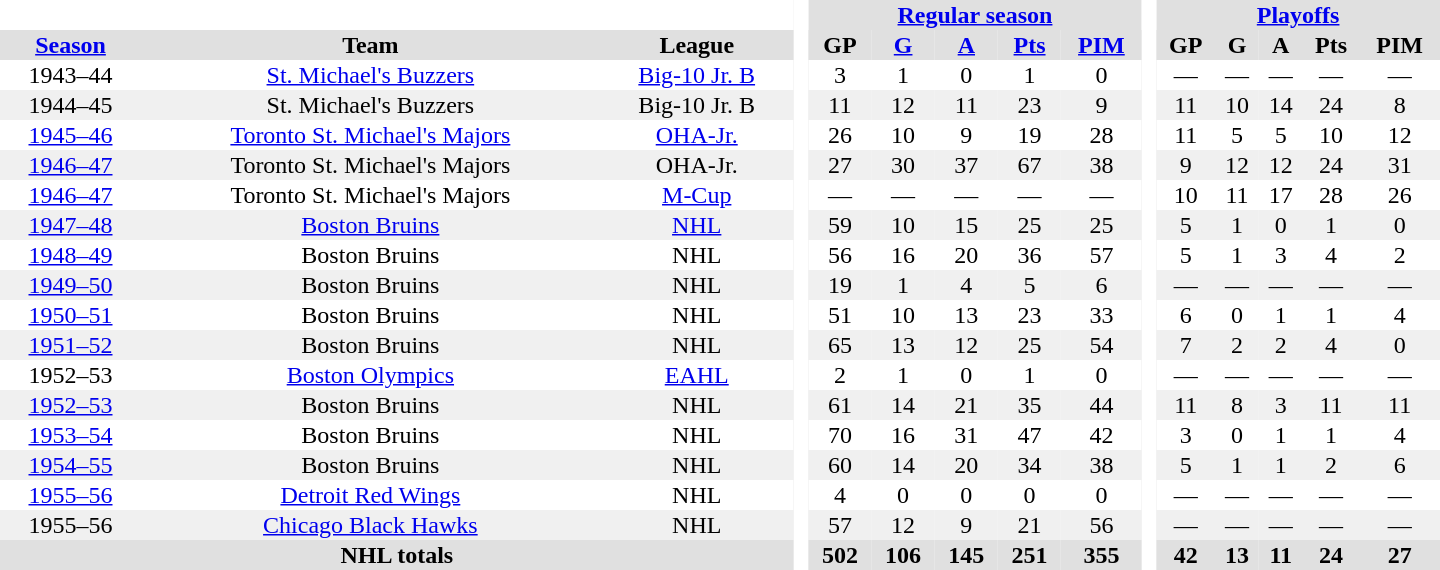<table border="0" cellpadding="1" cellspacing="0" style="text-align:center; width:60em">
<tr bgcolor="#e0e0e0">
<th colspan="3" bgcolor="#ffffff"> </th>
<th rowspan="99" bgcolor="#ffffff"> </th>
<th colspan="5"><a href='#'>Regular season</a></th>
<th rowspan="99" bgcolor="#ffffff"> </th>
<th colspan="5"><a href='#'>Playoffs</a></th>
</tr>
<tr bgcolor="#e0e0e0">
<th><a href='#'>Season</a></th>
<th>Team</th>
<th>League</th>
<th>GP</th>
<th><a href='#'>G</a></th>
<th><a href='#'>A</a></th>
<th><a href='#'>Pts</a></th>
<th><a href='#'>PIM</a></th>
<th>GP</th>
<th>G</th>
<th>A</th>
<th>Pts</th>
<th>PIM</th>
</tr>
<tr>
<td>1943–44</td>
<td><a href='#'>St. Michael's Buzzers</a></td>
<td><a href='#'>Big-10 Jr. B</a></td>
<td>3</td>
<td>1</td>
<td>0</td>
<td>1</td>
<td>0</td>
<td>—</td>
<td>—</td>
<td>—</td>
<td>—</td>
<td>—</td>
</tr>
<tr bgcolor="#f0f0f0">
<td>1944–45</td>
<td>St. Michael's Buzzers</td>
<td>Big-10 Jr. B</td>
<td>11</td>
<td>12</td>
<td>11</td>
<td>23</td>
<td>9</td>
<td>11</td>
<td>10</td>
<td>14</td>
<td>24</td>
<td>8</td>
</tr>
<tr>
<td><a href='#'>1945–46</a></td>
<td><a href='#'>Toronto St. Michael's Majors</a></td>
<td><a href='#'>OHA-Jr.</a></td>
<td>26</td>
<td>10</td>
<td>9</td>
<td>19</td>
<td>28</td>
<td>11</td>
<td>5</td>
<td>5</td>
<td>10</td>
<td>12</td>
</tr>
<tr bgcolor="#f0f0f0">
<td><a href='#'>1946–47</a></td>
<td>Toronto St. Michael's Majors</td>
<td>OHA-Jr.</td>
<td>27</td>
<td>30</td>
<td>37</td>
<td>67</td>
<td>38</td>
<td>9</td>
<td>12</td>
<td>12</td>
<td>24</td>
<td>31</td>
</tr>
<tr>
<td><a href='#'>1946–47</a></td>
<td>Toronto St. Michael's Majors</td>
<td><a href='#'>M-Cup</a></td>
<td>—</td>
<td>—</td>
<td>—</td>
<td>—</td>
<td>—</td>
<td>10</td>
<td>11</td>
<td>17</td>
<td>28</td>
<td>26</td>
</tr>
<tr bgcolor="#f0f0f0">
<td><a href='#'>1947–48</a></td>
<td><a href='#'>Boston Bruins</a></td>
<td><a href='#'>NHL</a></td>
<td>59</td>
<td>10</td>
<td>15</td>
<td>25</td>
<td>25</td>
<td>5</td>
<td>1</td>
<td>0</td>
<td>1</td>
<td>0</td>
</tr>
<tr>
<td><a href='#'>1948–49</a></td>
<td>Boston Bruins</td>
<td>NHL</td>
<td>56</td>
<td>16</td>
<td>20</td>
<td>36</td>
<td>57</td>
<td>5</td>
<td>1</td>
<td>3</td>
<td>4</td>
<td>2</td>
</tr>
<tr bgcolor="#f0f0f0">
<td><a href='#'>1949–50</a></td>
<td>Boston Bruins</td>
<td>NHL</td>
<td>19</td>
<td>1</td>
<td>4</td>
<td>5</td>
<td>6</td>
<td>—</td>
<td>—</td>
<td>—</td>
<td>—</td>
<td>—</td>
</tr>
<tr>
<td><a href='#'>1950–51</a></td>
<td>Boston Bruins</td>
<td>NHL</td>
<td>51</td>
<td>10</td>
<td>13</td>
<td>23</td>
<td>33</td>
<td>6</td>
<td>0</td>
<td>1</td>
<td>1</td>
<td>4</td>
</tr>
<tr bgcolor="#f0f0f0">
<td><a href='#'>1951–52</a></td>
<td>Boston Bruins</td>
<td>NHL</td>
<td>65</td>
<td>13</td>
<td>12</td>
<td>25</td>
<td>54</td>
<td>7</td>
<td>2</td>
<td>2</td>
<td>4</td>
<td>0</td>
</tr>
<tr>
<td>1952–53</td>
<td><a href='#'>Boston Olympics</a></td>
<td><a href='#'>EAHL</a></td>
<td>2</td>
<td>1</td>
<td>0</td>
<td>1</td>
<td>0</td>
<td>—</td>
<td>—</td>
<td>—</td>
<td>—</td>
<td>—</td>
</tr>
<tr bgcolor="#f0f0f0">
<td><a href='#'>1952–53</a></td>
<td>Boston Bruins</td>
<td>NHL</td>
<td>61</td>
<td>14</td>
<td>21</td>
<td>35</td>
<td>44</td>
<td>11</td>
<td>8</td>
<td>3</td>
<td>11</td>
<td>11</td>
</tr>
<tr>
<td><a href='#'>1953–54</a></td>
<td>Boston Bruins</td>
<td>NHL</td>
<td>70</td>
<td>16</td>
<td>31</td>
<td>47</td>
<td>42</td>
<td>3</td>
<td>0</td>
<td>1</td>
<td>1</td>
<td>4</td>
</tr>
<tr bgcolor="#f0f0f0">
<td><a href='#'>1954–55</a></td>
<td>Boston Bruins</td>
<td>NHL</td>
<td>60</td>
<td>14</td>
<td>20</td>
<td>34</td>
<td>38</td>
<td>5</td>
<td>1</td>
<td>1</td>
<td>2</td>
<td>6</td>
</tr>
<tr>
<td><a href='#'>1955–56</a></td>
<td><a href='#'>Detroit Red Wings</a></td>
<td>NHL</td>
<td>4</td>
<td>0</td>
<td>0</td>
<td>0</td>
<td>0</td>
<td>—</td>
<td>—</td>
<td>—</td>
<td>—</td>
<td>—</td>
</tr>
<tr bgcolor="#f0f0f0">
<td>1955–56</td>
<td><a href='#'>Chicago Black Hawks</a></td>
<td>NHL</td>
<td>57</td>
<td>12</td>
<td>9</td>
<td>21</td>
<td>56</td>
<td>—</td>
<td>—</td>
<td>—</td>
<td>—</td>
<td>—</td>
</tr>
<tr bgcolor="#e0e0e0">
<th colspan="3">NHL totals</th>
<th>502</th>
<th>106</th>
<th>145</th>
<th>251</th>
<th>355</th>
<th>42</th>
<th>13</th>
<th>11</th>
<th>24</th>
<th>27</th>
</tr>
</table>
